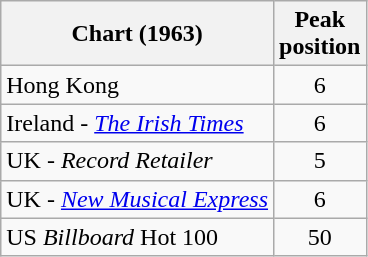<table class="wikitable sortable">
<tr>
<th align="left">Chart (1963)</th>
<th style="text-align:center;">Peak<br>position</th>
</tr>
<tr>
<td align="left">Hong Kong</td>
<td style="text-align:center;">6</td>
</tr>
<tr>
<td align="left">Ireland - <em><a href='#'>The Irish Times</a></em></td>
<td style="text-align:center;">6</td>
</tr>
<tr>
<td align="left">UK - <em>Record Retailer</em></td>
<td style="text-align:center;">5</td>
</tr>
<tr>
<td align="left">UK - <em><a href='#'>New Musical Express</a></em></td>
<td style="text-align:center;">6</td>
</tr>
<tr>
<td align="left">US <em>Billboard</em> Hot 100</td>
<td style="text-align:center;">50</td>
</tr>
</table>
